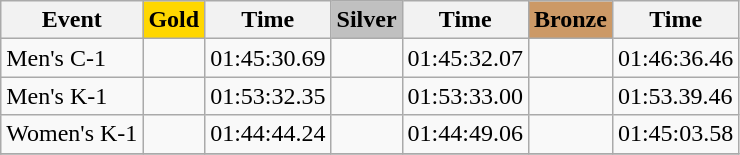<table class="wikitable">
<tr>
<th>Event</th>
<td align=center bgcolor="gold"><strong>Gold</strong></td>
<th>Time</th>
<td align=center bgcolor="silver"><strong>Silver</strong></td>
<th>Time</th>
<td align=center bgcolor="CC9966"><strong>Bronze</strong></td>
<th>Time</th>
</tr>
<tr>
<td>Men's C-1</td>
<td></td>
<td>01:45:30.69</td>
<td></td>
<td>01:45:32.07</td>
<td></td>
<td>01:46:36.46</td>
</tr>
<tr>
<td>Men's K-1</td>
<td></td>
<td>01:53:32.35</td>
<td></td>
<td>01:53:33.00</td>
<td></td>
<td>01:53.39.46</td>
</tr>
<tr>
<td>Women's K-1</td>
<td></td>
<td>01:44:44.24</td>
<td></td>
<td>01:44:49.06</td>
<td></td>
<td>01:45:03.58</td>
</tr>
<tr>
</tr>
</table>
